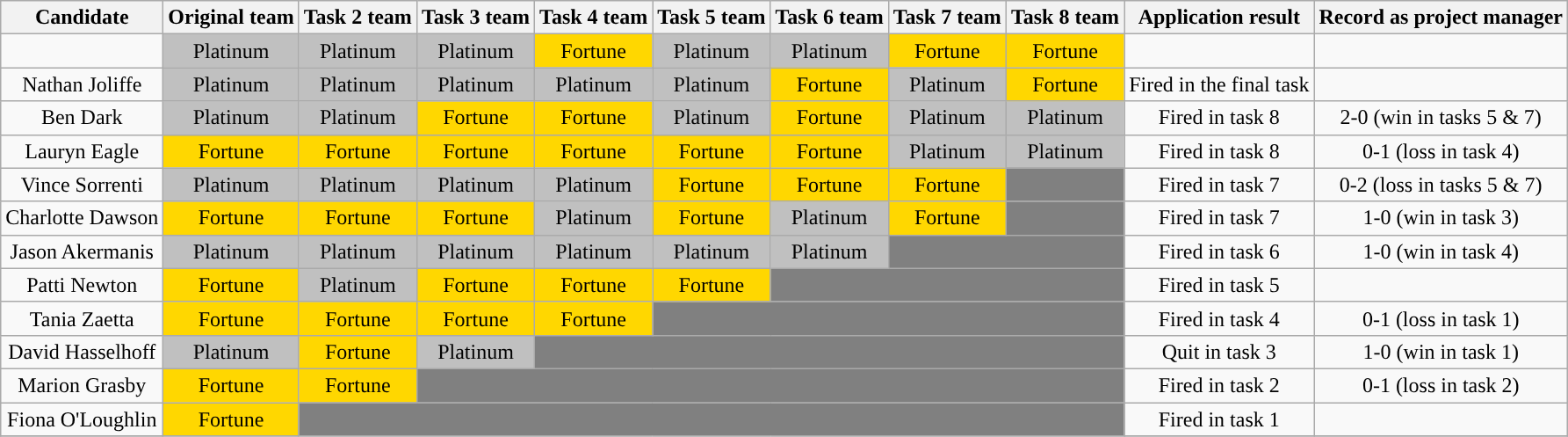<table class="wikitable">
<tr>
<th bgcolor="gray"><span>Candidate</span></th>
<th bgcolor="gray"><span>Original team</span></th>
<th bgcolor="gray"><span>Task 2 team</span></th>
<th bgcolor="gray"><span>Task 3 team</span></th>
<th bgcolor="gray"><span>Task 4 team</span></th>
<th bgcolor="gray"><span>Task 5 team</span></th>
<th bgcolor="gray"><span>Task 6 team</span></th>
<th bgcolor="gray"><span>Task 7 team</span></th>
<th bgcolor="gray"><span>Task 8 team</span></th>
<th bgcolor="gray"><span>Application result</span></th>
<th bgcolor="gray"><span>Record as project manager</span></th>
</tr>
<tr style="text-align:center;">
<td></td>
<td style="text-align:center; background:silver;">Platinum</td>
<td style="text-align:center; background:silver;">Platinum</td>
<td style="text-align:center; background:silver;">Platinum</td>
<td style="text-align:center; background:gold;">Fortune</td>
<td style="text-align:center; background:silver;">Platinum</td>
<td style="text-align:center; background:silver;">Platinum</td>
<td style="text-align:center; background:gold;">Fortune</td>
<td style="text-align:center; background:gold;">Fortune</td>
<td align="center"></td>
<td></td>
</tr>
<tr style="text-align:center;">
<td>Nathan Joliffe</td>
<td style="text-align:center; background:silver;">Platinum</td>
<td style="text-align:center; background:silver;">Platinum</td>
<td style="text-align:center; background:silver;">Platinum</td>
<td style="text-align:center; background:silver;">Platinum</td>
<td style="text-align:center; background:silver;">Platinum</td>
<td style="text-align:center; background:gold;">Fortune</td>
<td style="text-align:center; background:silver;">Platinum</td>
<td style="text-align:center; background:gold;">Fortune</td>
<td align="center">Fired in the final task</td>
<td></td>
</tr>
<tr style="text-align:center;">
<td>Ben Dark</td>
<td style="text-align:center; background:silver;">Platinum</td>
<td style="text-align:center; background:silver;">Platinum</td>
<td style="text-align:center; background:gold;">Fortune</td>
<td style="text-align:center; background:gold;">Fortune</td>
<td style="text-align:center; background:silver;">Platinum</td>
<td style="text-align:center; background:gold;">Fortune</td>
<td style="text-align:center; background:silver;">Platinum</td>
<td style="text-align:center; background:silver;">Platinum</td>
<td align="center">Fired in task 8</td>
<td>2-0 (win in tasks 5 & 7)</td>
</tr>
<tr style="text-align:center;">
<td>Lauryn Eagle</td>
<td style="text-align:center; background:gold;">Fortune</td>
<td style="text-align:center; background:gold;">Fortune</td>
<td style="text-align:center; background:gold;">Fortune</td>
<td style="text-align:center; background:gold;">Fortune</td>
<td style="text-align:center; background:gold;">Fortune</td>
<td style="text-align:center; background:gold;">Fortune</td>
<td style="text-align:center; background:silver;">Platinum</td>
<td style="text-align:center; background:silver;">Platinum</td>
<td align="center">Fired in task 8</td>
<td>0-1 (loss in task 4)</td>
</tr>
<tr style="text-align:center;">
<td>Vince Sorrenti</td>
<td style="text-align:center; background:silver;">Platinum</td>
<td style="text-align:center; background:silver;">Platinum</td>
<td style="text-align:center; background:silver;">Platinum</td>
<td style="text-align:center; background:silver;">Platinum</td>
<td style="text-align:center; background:gold;">Fortune</td>
<td style="text-align:center; background:gold;">Fortune</td>
<td style="text-align:center; background:gold;">Fortune</td>
<td colspan="1" style="background:gray;"></td>
<td align="center">Fired in task 7</td>
<td>0-2 (loss in tasks 5 & 7)</td>
</tr>
<tr style="text-align:center;">
<td>Charlotte Dawson</td>
<td style="text-align:center; background:gold;">Fortune</td>
<td style="text-align:center; background:gold;">Fortune</td>
<td style="text-align:center; background:gold;">Fortune</td>
<td style="text-align:center; background:silver;">Platinum</td>
<td style="text-align:center; background:gold;">Fortune</td>
<td style="text-align:center; background:silver;">Platinum</td>
<td style="text-align:center; background:gold;">Fortune</td>
<td colspan="1" style="background:gray;"></td>
<td align="center">Fired in task 7</td>
<td>1-0 (win in task 3)</td>
</tr>
<tr style="text-align:center;">
<td>Jason Akermanis</td>
<td style="text-align:center; background:silver;">Platinum</td>
<td style="text-align:center; background:silver;">Platinum</td>
<td style="text-align:center; background:silver;">Platinum</td>
<td style="text-align:center; background:silver;">Platinum</td>
<td style="text-align:center; background:silver;">Platinum</td>
<td style="text-align:center; background:silver;">Platinum</td>
<td colspan="2" style="background:gray;"></td>
<td align="center">Fired in task 6</td>
<td>1-0 (win in task 4)</td>
</tr>
<tr style="text-align:center;">
<td>Patti Newton</td>
<td style="text-align:center; background:gold;">Fortune</td>
<td style="text-align:center; background:silver;">Platinum</td>
<td style="text-align:center; background:gold;">Fortune</td>
<td style="text-align:center; background:gold;">Fortune</td>
<td style="text-align:center; background:gold;">Fortune</td>
<td colspan="3" style="background:gray;"></td>
<td align="center">Fired in task 5</td>
<td></td>
</tr>
<tr style="text-align:center;">
<td>Tania Zaetta</td>
<td style="text-align:center; background:gold;">Fortune</td>
<td style="text-align:center; background:gold;">Fortune</td>
<td style="text-align:center; background:gold;">Fortune</td>
<td style="text-align:center; background:gold;">Fortune</td>
<td colspan="4" style="background:gray;"></td>
<td align="center">Fired in task 4</td>
<td>0-1 (loss in task 1)</td>
</tr>
<tr style="text-align:center;">
<td>David Hasselhoff</td>
<td style="text-align:center; background:silver;">Platinum</td>
<td style="text-align:center; background:gold;">Fortune</td>
<td style="text-align:center; background:silver;">Platinum</td>
<td colspan="5" style="background:gray;"></td>
<td align="center">Quit in task 3</td>
<td>1-0 (win in task 1)</td>
</tr>
<tr style="text-align:center;">
<td>Marion Grasby</td>
<td style="text-align:center; background:gold;">Fortune</td>
<td style="text-align:center; background:gold;">Fortune</td>
<td colspan="6" style="background:gray;"></td>
<td align="center">Fired in task 2</td>
<td>0-1 (loss in task 2)</td>
</tr>
<tr style="text-align:center;">
<td>Fiona O'Loughlin</td>
<td style="text-align:center; background:gold;">Fortune</td>
<td colspan="7" style="background:gray;"></td>
<td align="center">Fired in task 1</td>
<td></td>
</tr>
<tr>
</tr>
</table>
